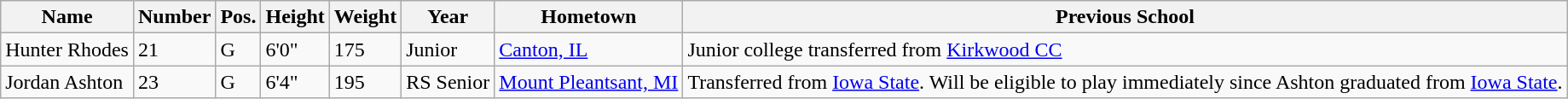<table class="wikitable sortable" border="1">
<tr>
<th>Name</th>
<th>Number</th>
<th>Pos.</th>
<th>Height</th>
<th>Weight</th>
<th>Year</th>
<th>Hometown</th>
<th class="unsortable">Previous School</th>
</tr>
<tr>
<td>Hunter Rhodes</td>
<td>21</td>
<td>G</td>
<td>6'0"</td>
<td>175</td>
<td>Junior</td>
<td><a href='#'>Canton, IL</a></td>
<td>Junior college transferred from <a href='#'>Kirkwood CC</a></td>
</tr>
<tr>
<td>Jordan Ashton</td>
<td>23</td>
<td>G</td>
<td>6'4"</td>
<td>195</td>
<td>RS Senior</td>
<td><a href='#'>Mount Pleantsant, MI</a></td>
<td>Transferred from <a href='#'>Iowa State</a>. Will be eligible to play immediately since Ashton graduated from <a href='#'>Iowa State</a>.</td>
</tr>
</table>
